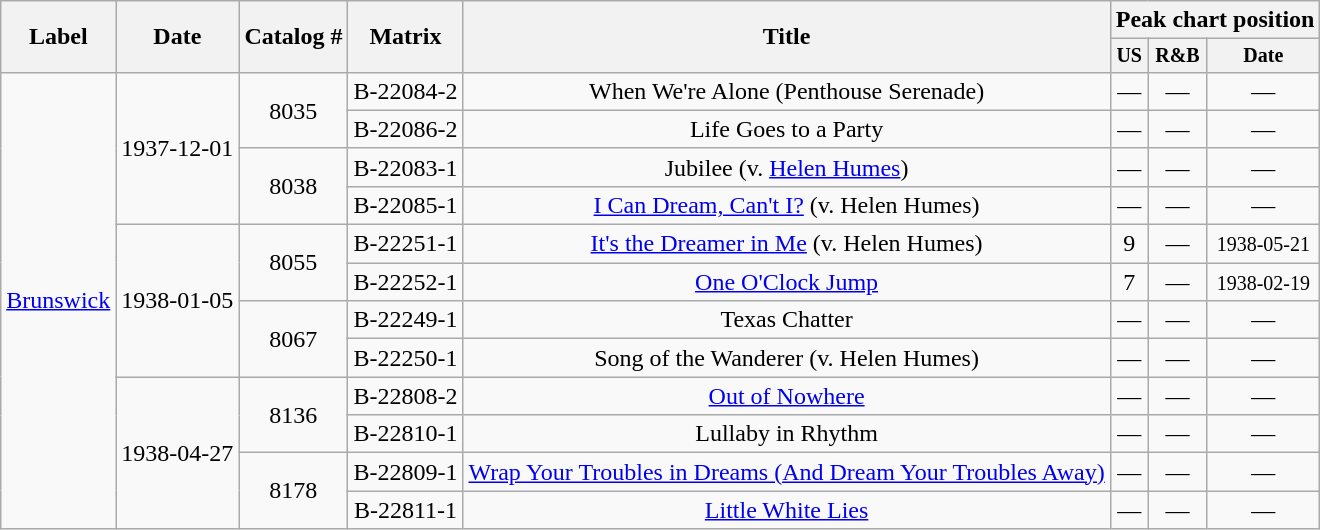<table class="wikitable sortable" style="text-align:center;">
<tr>
<th rowspan="2">Label</th>
<th rowspan="2">Date</th>
<th rowspan="2">Catalog #</th>
<th rowspan="2">Matrix</th>
<th rowspan="2">Title</th>
<th colspan="4">Peak chart position</th>
</tr>
<tr style="font-size:smaller;">
<th>US</th>
<th>R&B</th>
<th>Date</th>
</tr>
<tr>
<td rowspan="12"><a href='#'>Brunswick</a></td>
<td rowspan="4">1937-12-01</td>
<td rowspan="2">8035</td>
<td>B-22084-2</td>
<td>When We're Alone (Penthouse Serenade)</td>
<td>—</td>
<td>—</td>
<td>—</td>
</tr>
<tr>
<td>B-22086-2</td>
<td>Life Goes to a Party</td>
<td>—</td>
<td>—</td>
<td>—</td>
</tr>
<tr>
<td rowspan="2">8038</td>
<td>B-22083-1</td>
<td>Jubilee (v. <a href='#'>Helen Humes</a>)</td>
<td>—</td>
<td>—</td>
<td>—</td>
</tr>
<tr>
<td>B-22085-1</td>
<td><a href='#'>I Can Dream, Can't I?</a> (v. Helen Humes)</td>
<td>—</td>
<td>—</td>
<td>—</td>
</tr>
<tr>
<td rowspan="4">1938-01-05</td>
<td rowspan="2">8055</td>
<td>B-22251-1</td>
<td><a href='#'>It's the Dreamer in Me</a> (v. Helen Humes)</td>
<td>9</td>
<td>—</td>
<td><small> 1938-05-21 </small></td>
</tr>
<tr>
<td>B-22252-1</td>
<td><a href='#'>One O'Clock Jump</a></td>
<td>7</td>
<td>—</td>
<td><small> 1938-02-19 </small></td>
</tr>
<tr>
<td rowspan="2">8067</td>
<td>B-22249-1</td>
<td>Texas Chatter</td>
<td>—</td>
<td>—</td>
<td>—</td>
</tr>
<tr>
<td>B-22250-1</td>
<td>Song of the Wanderer (v. Helen Humes)</td>
<td>—</td>
<td>—</td>
<td>—</td>
</tr>
<tr>
<td rowspan="4">1938-04-27</td>
<td rowspan="2">8136</td>
<td>B-22808-2</td>
<td><a href='#'>Out of Nowhere</a></td>
<td>—</td>
<td>—</td>
<td>—</td>
</tr>
<tr>
<td>B-22810-1</td>
<td>Lullaby in Rhythm</td>
<td>—</td>
<td>—</td>
<td>—</td>
</tr>
<tr>
<td rowspan="2">8178</td>
<td>B-22809-1</td>
<td><a href='#'>Wrap Your Troubles in Dreams (And Dream Your Troubles Away)</a></td>
<td>—</td>
<td>—</td>
<td>—</td>
</tr>
<tr>
<td>B-22811-1</td>
<td><a href='#'>Little White Lies</a></td>
<td>—</td>
<td>—</td>
<td>—</td>
</tr>
</table>
